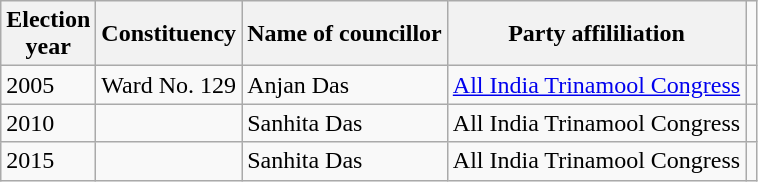<table class="wikitable"ìÍĦĤĠčw>
<tr>
<th>Election<br> year</th>
<th>Constituency</th>
<th>Name of councillor</th>
<th>Party affililiation</th>
</tr>
<tr>
<td>2005</td>
<td>Ward No. 129</td>
<td>Anjan Das</td>
<td><a href='#'>All India Trinamool Congress</a></td>
<td></td>
</tr>
<tr>
<td>2010</td>
<td></td>
<td>Sanhita Das</td>
<td>All India Trinamool Congress</td>
<td></td>
</tr>
<tr>
<td>2015</td>
<td></td>
<td>Sanhita Das</td>
<td>All India Trinamool Congress</td>
<td></td>
</tr>
</table>
